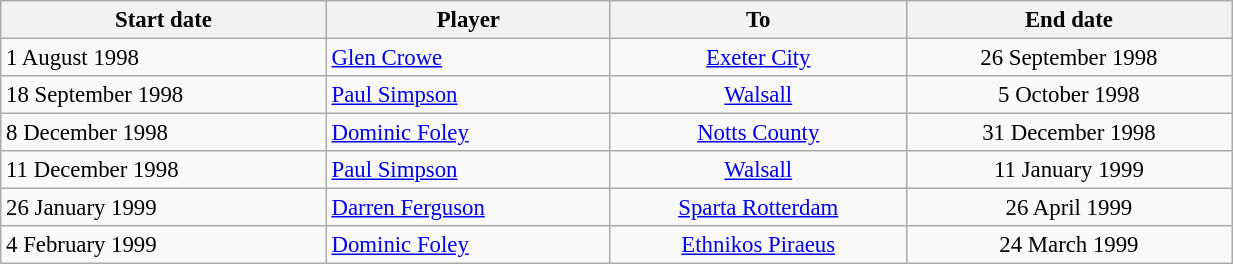<table class="wikitable" style="text-align:center; font-size:95%;width:65%; text-align:left">
<tr>
<th><strong>Start date</strong></th>
<th><strong>Player</strong></th>
<th><strong>To</strong></th>
<th><strong>End date</strong></th>
</tr>
<tr --->
<td>1 August 1998</td>
<td> <a href='#'>Glen Crowe</a></td>
<td align="center"><a href='#'>Exeter City</a></td>
<td align="center">26 September 1998</td>
</tr>
<tr --->
<td>18 September 1998</td>
<td> <a href='#'>Paul Simpson</a></td>
<td align="center"><a href='#'>Walsall</a></td>
<td align="center">5 October 1998</td>
</tr>
<tr --->
<td>8 December 1998</td>
<td> <a href='#'>Dominic Foley</a></td>
<td align="center"><a href='#'>Notts County</a></td>
<td align="center">31 December 1998</td>
</tr>
<tr --->
<td>11 December 1998</td>
<td> <a href='#'>Paul Simpson</a></td>
<td align="center"><a href='#'>Walsall</a></td>
<td align="center">11 January 1999</td>
</tr>
<tr --->
<td>26 January 1999</td>
<td> <a href='#'>Darren Ferguson</a></td>
<td align="center"> <a href='#'>Sparta Rotterdam</a></td>
<td align="center">26 April 1999</td>
</tr>
<tr --->
<td>4 February 1999</td>
<td> <a href='#'>Dominic Foley</a></td>
<td align="center"> <a href='#'>Ethnikos Piraeus</a></td>
<td align="center">24 March 1999</td>
</tr>
</table>
